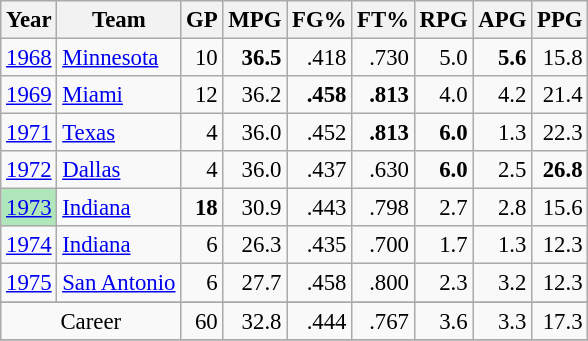<table class="wikitable sortable" style="font-size:95%; text-align:right;">
<tr>
<th>Year</th>
<th>Team</th>
<th>GP</th>
<th>MPG</th>
<th>FG%</th>
<th>FT%</th>
<th>RPG</th>
<th>APG</th>
<th>PPG</th>
</tr>
<tr>
<td style="text-align:left;"><a href='#'>1968</a></td>
<td style="text-align:left;"><a href='#'>Minnesota</a></td>
<td>10</td>
<td><strong>36.5</strong></td>
<td>.418</td>
<td>.730</td>
<td>5.0</td>
<td><strong>5.6</strong></td>
<td>15.8</td>
</tr>
<tr>
<td style="text-align:left;"><a href='#'>1969</a></td>
<td style="text-align:left;"><a href='#'>Miami</a></td>
<td>12</td>
<td>36.2</td>
<td><strong>.458</strong></td>
<td><strong>.813</strong></td>
<td>4.0</td>
<td>4.2</td>
<td>21.4</td>
</tr>
<tr>
<td style="text-align:left;"><a href='#'>1971</a></td>
<td style="text-align:left;"><a href='#'>Texas</a></td>
<td>4</td>
<td>36.0</td>
<td>.452</td>
<td><strong>.813</strong></td>
<td><strong>6.0</strong></td>
<td>1.3</td>
<td>22.3</td>
</tr>
<tr>
<td style="text-align:left;"><a href='#'>1972</a></td>
<td style="text-align:left;"><a href='#'>Dallas</a></td>
<td>4</td>
<td>36.0</td>
<td>.437</td>
<td>.630</td>
<td><strong>6.0</strong></td>
<td>2.5</td>
<td><strong>26.8</strong></td>
</tr>
<tr>
<td style="text-align:left;background:#afe6ba;"><a href='#'>1973</a></td>
<td style="text-align:left;"><a href='#'>Indiana</a></td>
<td><strong>18</strong></td>
<td>30.9</td>
<td>.443</td>
<td>.798</td>
<td>2.7</td>
<td>2.8</td>
<td>15.6</td>
</tr>
<tr>
<td style="text-align:left;"><a href='#'>1974</a></td>
<td style="text-align:left;"><a href='#'>Indiana</a></td>
<td>6</td>
<td>26.3</td>
<td>.435</td>
<td>.700</td>
<td>1.7</td>
<td>1.3</td>
<td>12.3</td>
</tr>
<tr>
<td style="text-align:left;"><a href='#'>1975</a></td>
<td style="text-align:left;"><a href='#'>San Antonio</a></td>
<td>6</td>
<td>27.7</td>
<td>.458</td>
<td>.800</td>
<td>2.3</td>
<td>3.2</td>
<td>12.3</td>
</tr>
<tr>
</tr>
<tr class="sortbottom">
<td style="text-align:center;" colspan="2">Career</td>
<td>60</td>
<td>32.8</td>
<td>.444</td>
<td>.767</td>
<td>3.6</td>
<td>3.3</td>
<td>17.3</td>
</tr>
<tr>
</tr>
</table>
